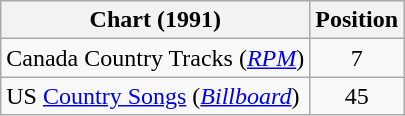<table class="wikitable">
<tr>
<th scope="col">Chart (1991)</th>
<th scope="col">Position</th>
</tr>
<tr>
<td>Canada Country Tracks (<em><a href='#'>RPM</a></em>)</td>
<td align="center">7</td>
</tr>
<tr>
<td>US <a href='#'>Country Songs</a> (<em><a href='#'>Billboard</a></em>)</td>
<td align="center">45</td>
</tr>
</table>
